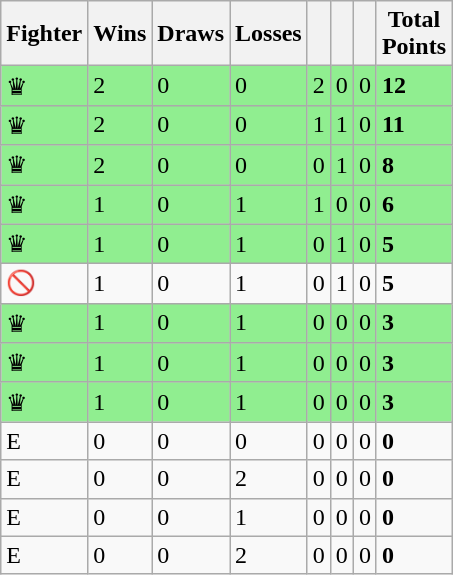<table class="wikitable sortable">
<tr>
<th>Fighter</th>
<th>Wins</th>
<th>Draws</th>
<th>Losses</th>
<th></th>
<th></th>
<th></th>
<th>Total<br> Points</th>
</tr>
<tr style="background:#90EE90;">
<td>♛  </td>
<td>2</td>
<td>0</td>
<td>0</td>
<td>2</td>
<td>0</td>
<td>0</td>
<td><strong>12</strong></td>
</tr>
<tr style="background:#90EE90;">
<td>♛  </td>
<td>2</td>
<td>0</td>
<td>0</td>
<td>1</td>
<td>1</td>
<td>0</td>
<td><strong>11</strong></td>
</tr>
<tr style="background:#90EE90;">
<td>♛  </td>
<td>2</td>
<td>0</td>
<td>0</td>
<td>0</td>
<td>1</td>
<td>0</td>
<td><strong>8</strong></td>
</tr>
<tr style="background:#90EE90;">
<td>♛  </td>
<td>1</td>
<td>0</td>
<td>1</td>
<td>1</td>
<td>0</td>
<td>0</td>
<td><strong>6</strong></td>
</tr>
<tr style="background:#90EE90;">
<td>♛  </td>
<td>1</td>
<td>0</td>
<td>1</td>
<td>0</td>
<td>1</td>
<td>0</td>
<td><strong>5</strong></td>
</tr>
<tr>
<td>🚫  </td>
<td>1</td>
<td>0</td>
<td>1</td>
<td>0</td>
<td>1</td>
<td>0</td>
<td><strong>5</strong></td>
</tr>
<tr style="background:#90EE90;">
<td>♛  </td>
<td>1</td>
<td>0</td>
<td>1</td>
<td>0</td>
<td>0</td>
<td>0</td>
<td><strong>3</strong></td>
</tr>
<tr style="background:#90EE90;">
<td>♛  </td>
<td>1</td>
<td>0</td>
<td>1</td>
<td>0</td>
<td>0</td>
<td>0</td>
<td><strong>3</strong></td>
</tr>
<tr style="background:#90EE90;">
<td>♛  </td>
<td>1</td>
<td>0</td>
<td>1</td>
<td>0</td>
<td>0</td>
<td>0</td>
<td><strong>3</strong></td>
</tr>
<tr>
<td>E  </td>
<td>0</td>
<td>0</td>
<td>0</td>
<td>0</td>
<td>0</td>
<td>0</td>
<td><strong>0</strong></td>
</tr>
<tr>
<td>E  </td>
<td>0</td>
<td>0</td>
<td>2</td>
<td>0</td>
<td>0</td>
<td>0</td>
<td><strong>0</strong></td>
</tr>
<tr>
<td>E  </td>
<td>0</td>
<td>0</td>
<td>1</td>
<td>0</td>
<td>0</td>
<td>0</td>
<td><strong>0</strong></td>
</tr>
<tr>
<td>E  </td>
<td>0</td>
<td>0</td>
<td>2</td>
<td>0</td>
<td>0</td>
<td>0</td>
<td><strong>0</strong></td>
</tr>
</table>
